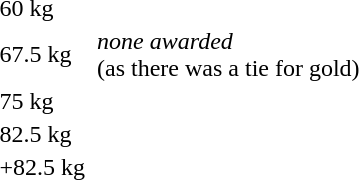<table>
<tr>
<td>60 kg<br></td>
<td></td>
<td></td>
<td></td>
</tr>
<tr>
<td rowspan=2>67.5 kg<br></td>
<td></td>
<td rowspan=2><em>none awarded</em><br>(as there was a tie for gold)</td>
<td rowspan=2></td>
</tr>
<tr>
<td></td>
</tr>
<tr>
<td>75 kg<br></td>
<td></td>
<td></td>
<td></td>
</tr>
<tr>
<td>82.5 kg<br></td>
<td></td>
<td></td>
<td></td>
</tr>
<tr>
<td>+82.5 kg<br></td>
<td></td>
<td></td>
<td></td>
</tr>
</table>
